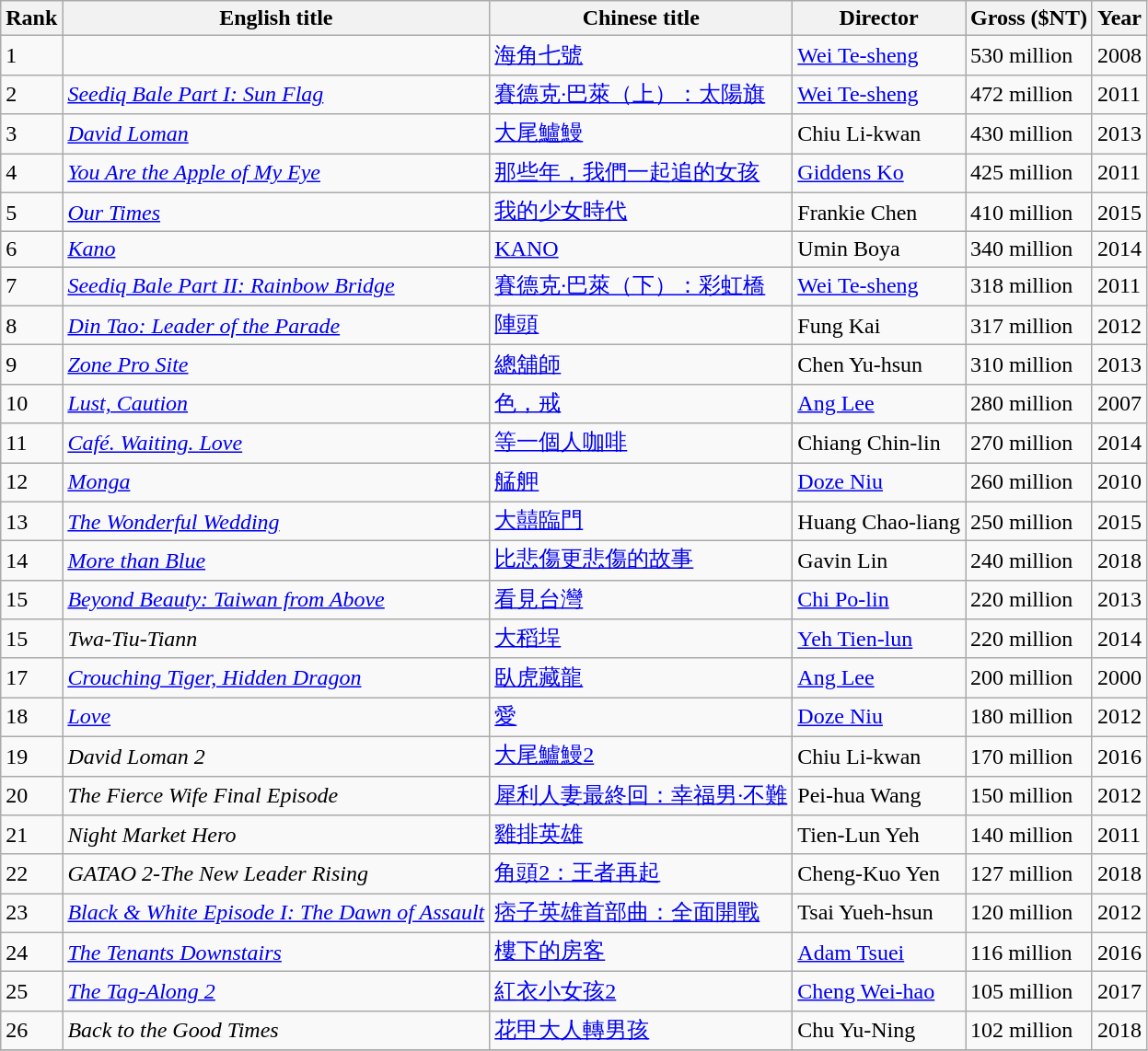<table class="wikitable sortable">
<tr>
<th>Rank</th>
<th>English title</th>
<th>Chinese title</th>
<th>Director</th>
<th>Gross ($NT)</th>
<th>Year</th>
</tr>
<tr>
<td>1</td>
<td><em></em></td>
<td><a href='#'>海角七號</a></td>
<td><a href='#'>Wei Te-sheng</a></td>
<td>530 million</td>
<td>2008</td>
</tr>
<tr>
<td>2</td>
<td><em><a href='#'>Seediq Bale Part I: Sun Flag</a></em></td>
<td><a href='#'>賽德克·巴萊（上）：太陽旗</a></td>
<td><a href='#'>Wei Te-sheng</a></td>
<td>472 million</td>
<td>2011</td>
</tr>
<tr>
<td>3</td>
<td><em><a href='#'>David Loman</a></em></td>
<td><a href='#'>大尾鱸鰻</a></td>
<td>Chiu Li-kwan</td>
<td>430 million</td>
<td>2013</td>
</tr>
<tr>
<td>4</td>
<td><em><a href='#'>You Are the Apple of My Eye</a></em></td>
<td><a href='#'>那些年，我們一起追的女孩</a></td>
<td><a href='#'>Giddens Ko</a></td>
<td>425 million</td>
<td>2011</td>
</tr>
<tr>
<td>5</td>
<td><em><a href='#'>Our Times</a></em></td>
<td><a href='#'>我的少女時代</a></td>
<td>Frankie Chen</td>
<td>410 million</td>
<td>2015</td>
</tr>
<tr>
<td>6</td>
<td><em><a href='#'>Kano</a></em></td>
<td><a href='#'>KANO</a></td>
<td>Umin Boya</td>
<td>340 million</td>
<td>2014</td>
</tr>
<tr>
<td>7</td>
<td><em><a href='#'>Seediq Bale Part II: Rainbow Bridge</a></em></td>
<td><a href='#'>賽德克·巴萊（下）：彩虹橋</a></td>
<td><a href='#'>Wei Te-sheng</a></td>
<td>318 million</td>
<td>2011</td>
</tr>
<tr>
<td>8</td>
<td><em><a href='#'>Din Tao: Leader of the Parade</a></em></td>
<td><a href='#'>陣頭</a></td>
<td>Fung Kai</td>
<td>317 million</td>
<td>2012</td>
</tr>
<tr>
<td>9</td>
<td><em><a href='#'>Zone Pro Site</a></em></td>
<td><a href='#'>總舖師</a></td>
<td>Chen Yu-hsun</td>
<td>310 million</td>
<td>2013</td>
</tr>
<tr>
<td>10</td>
<td><em><a href='#'>Lust, Caution</a></em></td>
<td><a href='#'>色，戒</a></td>
<td><a href='#'>Ang Lee</a></td>
<td>280 million</td>
<td>2007</td>
</tr>
<tr>
<td>11</td>
<td><em><a href='#'>Café. Waiting. Love</a></em></td>
<td><a href='#'>等一個人咖啡</a></td>
<td>Chiang Chin-lin</td>
<td>270 million</td>
<td>2014</td>
</tr>
<tr>
<td>12</td>
<td><em><a href='#'>Monga</a></em></td>
<td><a href='#'>艋舺</a></td>
<td><a href='#'>Doze Niu</a></td>
<td>260 million</td>
<td>2010</td>
</tr>
<tr>
<td>13</td>
<td><em><a href='#'>The Wonderful Wedding</a></em></td>
<td><a href='#'>大囍臨門</a></td>
<td>Huang Chao-liang</td>
<td>250 million</td>
<td>2015</td>
</tr>
<tr>
<td>14</td>
<td><em><a href='#'>More than Blue</a></em></td>
<td><a href='#'>比悲傷更悲傷的故事</a></td>
<td>Gavin Lin</td>
<td>240 million</td>
<td>2018</td>
</tr>
<tr>
<td>15</td>
<td><em><a href='#'>Beyond Beauty: Taiwan from Above</a></em></td>
<td><a href='#'>看見台灣</a></td>
<td><a href='#'>Chi Po-lin</a></td>
<td>220 million</td>
<td>2013</td>
</tr>
<tr>
<td>15</td>
<td><em>Twa-Tiu-Tiann</em></td>
<td><a href='#'>大稻埕</a></td>
<td><a href='#'>Yeh Tien-lun</a></td>
<td>220 million</td>
<td>2014</td>
</tr>
<tr>
<td>17</td>
<td><em><a href='#'>Crouching Tiger, Hidden Dragon</a></em></td>
<td><a href='#'>臥虎藏龍</a></td>
<td><a href='#'>Ang Lee</a></td>
<td>200 million</td>
<td>2000</td>
</tr>
<tr>
<td>18</td>
<td><em><a href='#'>Love</a></em></td>
<td><a href='#'>愛</a></td>
<td><a href='#'>Doze Niu</a></td>
<td>180 million</td>
<td>2012</td>
</tr>
<tr>
<td>19</td>
<td><em>David Loman 2</em></td>
<td><a href='#'>大尾鱸鰻2</a></td>
<td>Chiu Li-kwan</td>
<td>170 million</td>
<td>2016</td>
</tr>
<tr>
<td>20</td>
<td><em>The Fierce Wife Final Episode</em></td>
<td><a href='#'>犀利人妻最終回：幸福男·不難</a></td>
<td>Pei-hua Wang</td>
<td>150 million</td>
<td>2012</td>
</tr>
<tr>
<td>21</td>
<td><em>Night Market Hero</em></td>
<td><a href='#'>雞排英雄</a></td>
<td>Tien-Lun Yeh</td>
<td>140 million</td>
<td>2011</td>
</tr>
<tr>
<td>22</td>
<td><em>GATAO 2-The New Leader Rising</em></td>
<td><a href='#'>角頭2：王者再起</a></td>
<td>Cheng-Kuo Yen</td>
<td>127 million</td>
<td>2018</td>
</tr>
<tr>
<td>23</td>
<td><em><a href='#'>Black & White Episode I: The Dawn of Assault</a></em></td>
<td><a href='#'>痞子英雄首部曲：全面開戰</a></td>
<td>Tsai Yueh-hsun</td>
<td>120 million</td>
<td>2012</td>
</tr>
<tr>
<td>24</td>
<td><em><a href='#'>The Tenants Downstairs</a></em></td>
<td><a href='#'>樓下的房客</a></td>
<td><a href='#'>Adam Tsuei</a></td>
<td>116 million</td>
<td>2016</td>
</tr>
<tr>
<td>25</td>
<td><em><a href='#'>The Tag-Along 2</a></em></td>
<td><a href='#'>紅衣小女孩2</a></td>
<td><a href='#'>Cheng Wei-hao</a></td>
<td>105 million</td>
<td>2017</td>
</tr>
<tr>
<td>26</td>
<td><em>Back to the Good Times</em></td>
<td><a href='#'>花甲大人轉男孩</a></td>
<td>Chu Yu-Ning</td>
<td>102 million</td>
<td>2018</td>
</tr>
<tr>
</tr>
</table>
